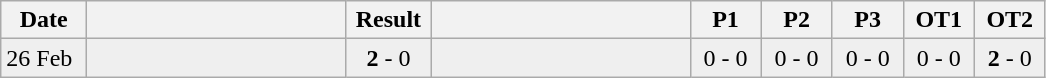<table class="wikitable">
<tr>
<th width=50px>Date</th>
<th width=165px></th>
<th width=50px>Result</th>
<th width=165px></th>
<th width=40px>P1</th>
<th width=40px>P2</th>
<th width=40px>P3</th>
<th width=40px>OT1</th>
<th width=40px>OT2</th>
</tr>
<tr bgcolor="#EFEFEF">
<td>26 Feb</td>
<td></td>
<td align="center"><strong>2</strong> - 0</td>
<td></td>
<td align="center">0 - 0</td>
<td align="center">0 - 0</td>
<td align="center">0 - 0</td>
<td align="center">0 - 0</td>
<td align="center"><strong>2</strong> - 0</td>
</tr>
</table>
